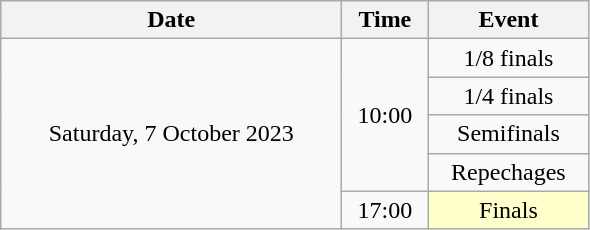<table class = "wikitable" style="text-align:center;">
<tr>
<th width=220>Date</th>
<th width=50>Time</th>
<th width=100>Event</th>
</tr>
<tr>
<td rowspan=5>Saturday, 7 October 2023</td>
<td rowspan=4>10:00</td>
<td>1/8 finals</td>
</tr>
<tr>
<td>1/4 finals</td>
</tr>
<tr>
<td>Semifinals</td>
</tr>
<tr>
<td>Repechages</td>
</tr>
<tr>
<td>17:00</td>
<td bgcolor=ffffcc>Finals</td>
</tr>
</table>
